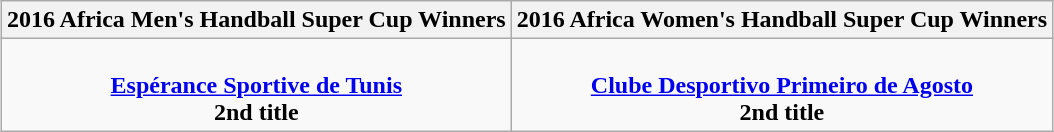<table class=wikitable style="text-align:center; margin:auto">
<tr>
<th>2016 Africa Men's Handball Super Cup Winners</th>
<th>2016 Africa Women's Handball Super Cup Winners</th>
</tr>
<tr>
<td><br><strong><a href='#'>Espérance Sportive de Tunis</a></strong><br><strong>2nd title</strong></td>
<td><br><strong><a href='#'>Clube Desportivo Primeiro de Agosto</a></strong><br><strong>2nd title</strong></td>
</tr>
</table>
